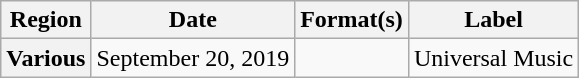<table class="wikitable plainrowheaders">
<tr>
<th scope="col">Region</th>
<th scope="col">Date</th>
<th scope="col">Format(s)</th>
<th scope="col">Label</th>
</tr>
<tr>
<th scope="row">Various</th>
<td>September 20, 2019</td>
<td></td>
<td>Universal Music</td>
</tr>
</table>
